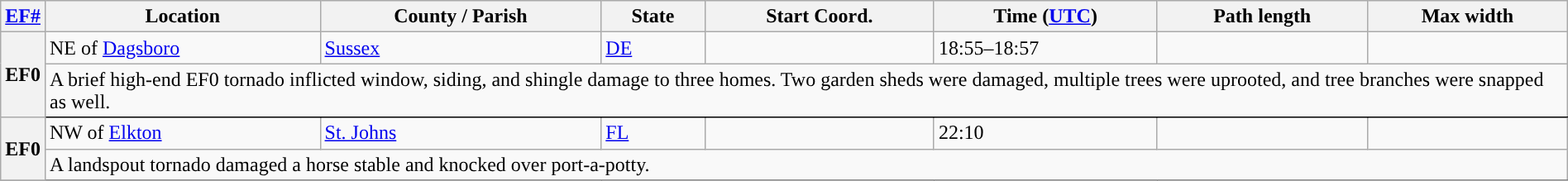<table class="wikitable sortable" style="width:100%;">
<tr>
<th scope="col" width="2%" align="center"><a href='#'>EF#</a></th>
<th scope="col" align="center" class="unsortable">Location</th>
<th scope="col" align="center" class="unsortable">County / Parish</th>
<th scope="col" align="center">State</th>
<th scope="col" align="center">Start Coord.</th>
<th scope="col" align="center">Time (<a href='#'>UTC</a>)</th>
<th scope="col" align="center">Path length</th>
<th scope="col" align="center">Max width</th>
</tr>
<tr>
<th scope="row" rowspan="2" style="background-color:#">EF0</th>
<td>NE of <a href='#'>Dagsboro</a></td>
<td><a href='#'>Sussex</a></td>
<td><a href='#'>DE</a></td>
<td></td>
<td>18:55–18:57</td>
<td></td>
<td></td>
</tr>
<tr class="expand-child">
<td colspan="8" style=" border-bottom: 1px solid black;">A brief high-end EF0 tornado inflicted window, siding, and shingle damage to three homes. Two garden sheds were damaged, multiple trees were uprooted, and tree branches were snapped as well.</td>
</tr>
<tr>
<th scope="row" rowspan="2" style="background-color:#">EF0</th>
<td>NW of <a href='#'>Elkton</a></td>
<td><a href='#'>St. Johns</a></td>
<td><a href='#'>FL</a></td>
<td></td>
<td>22:10</td>
<td></td>
<td></td>
</tr>
<tr class="expand-child">
<td colspan="8" style=" border-bottom: 1px solid black;">A landspout tornado damaged a horse stable and knocked over port-a-potty.</td>
</tr>
<tr>
</tr>
</table>
